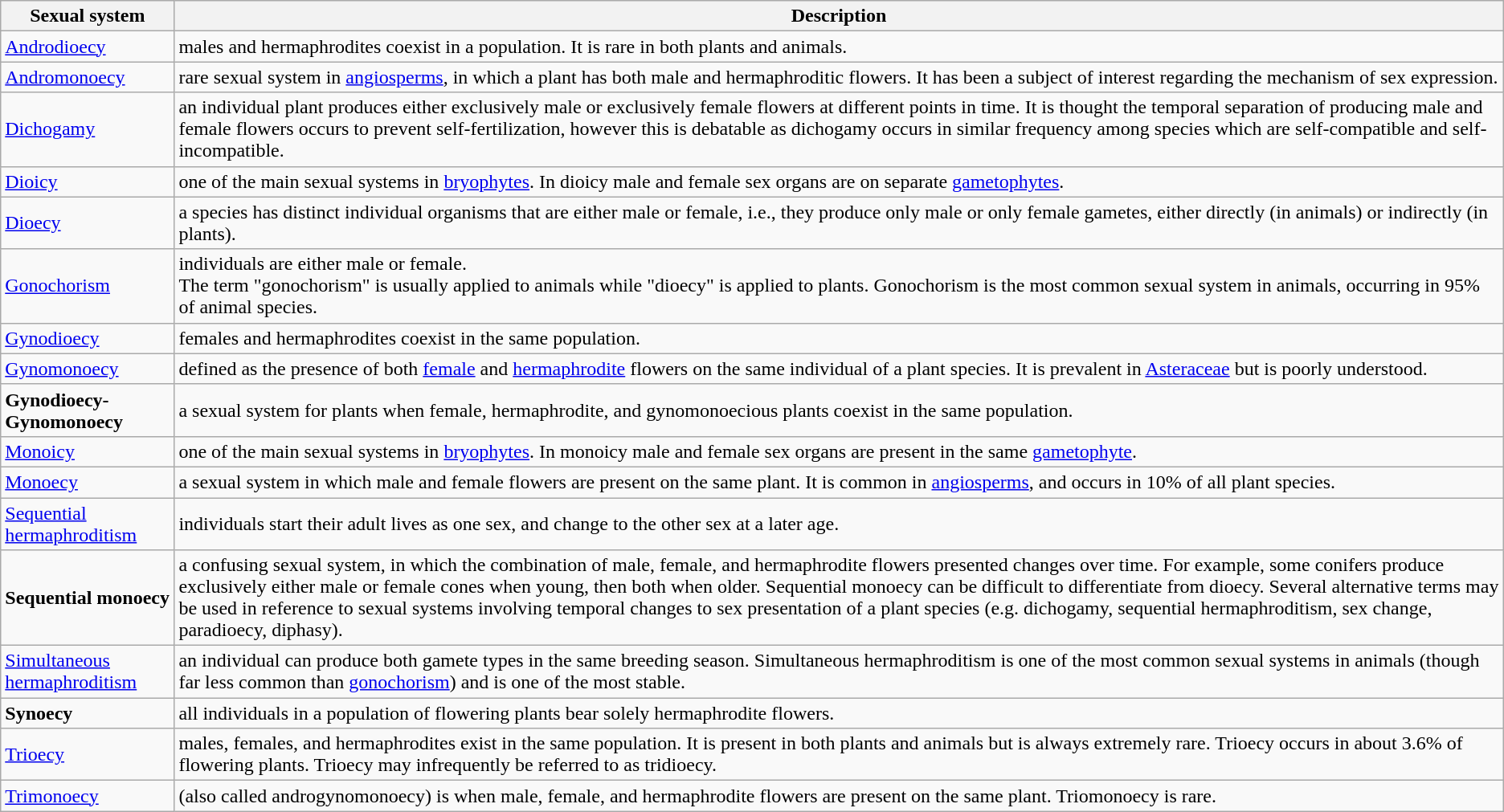<table class="wikitable sortable">
<tr>
<th>Sexual system</th>
<th>Description</th>
</tr>
<tr>
<td><a href='#'>Androdioecy</a></td>
<td>males and hermaphrodites coexist in a population. It is rare in both plants and animals.</td>
</tr>
<tr>
<td><a href='#'>Andromonoecy</a></td>
<td>rare sexual system in <a href='#'>angiosperms</a>, in which a plant has both male and hermaphroditic flowers. It has been a subject of interest regarding the mechanism of sex expression.</td>
</tr>
<tr>
<td><a href='#'>Dichogamy</a></td>
<td>an individual plant produces either exclusively male or exclusively female flowers at different points in time. It is thought the temporal separation of producing male and female flowers occurs to prevent self-fertilization, however this is debatable as dichogamy occurs in similar frequency among species which are self-compatible and self-incompatible.</td>
</tr>
<tr>
<td><a href='#'>Dioicy</a></td>
<td>one of the main sexual systems in <a href='#'>bryophytes</a>. In dioicy male and female sex organs are on separate <a href='#'>gametophytes</a>.</td>
</tr>
<tr>
<td><a href='#'>Dioecy</a></td>
<td>a species has distinct individual organisms that are either male or female, i.e., they produce only male or only female gametes, either directly (in animals) or indirectly (in plants).</td>
</tr>
<tr>
<td><a href='#'>Gonochorism</a></td>
<td>individuals are either male or female.<br>The term "gonochorism" is usually applied to animals while "dioecy" is applied to plants. Gonochorism is the most common sexual system in animals, occurring in 95% of animal species.</td>
</tr>
<tr>
<td><a href='#'>Gynodioecy</a></td>
<td>females and hermaphrodites coexist in the same population.</td>
</tr>
<tr>
<td><a href='#'>Gynomonoecy</a></td>
<td>defined as the presence of both <a href='#'>female</a> and <a href='#'>hermaphrodite</a> flowers on the same individual of a plant species. It is prevalent in <a href='#'>Asteraceae</a> but is poorly understood.</td>
</tr>
<tr>
<td> <strong>Gynodioecy-Gynomonoecy</strong></td>
<td>a sexual system for plants when female, hermaphrodite, and gynomonoecious plants coexist in the same population.</td>
</tr>
<tr>
<td><a href='#'>Monoicy</a></td>
<td>one of the main sexual systems in <a href='#'>bryophytes</a>. In monoicy male and female sex organs are present in the same <a href='#'>gametophyte</a>.</td>
</tr>
<tr>
<td><a href='#'>Monoecy</a></td>
<td>a sexual system in which male and female flowers are present on the same plant. It is common in <a href='#'>angiosperms</a>, and occurs in 10% of all plant species.</td>
</tr>
<tr>
<td><a href='#'>Sequential hermaphroditism</a></td>
<td>individuals start their adult lives as one sex, and change to the other sex at a later age.</td>
</tr>
<tr>
<td><strong>Sequential monoecy</strong></td>
<td>a confusing sexual system, in which the combination of male, female, and hermaphrodite flowers presented changes over time. For example, some conifers produce exclusively either male or female cones when young, then both when older. Sequential monoecy can be difficult to differentiate from dioecy. Several alternative terms may be used in reference to sexual systems involving temporal changes to sex presentation of a plant species (e.g. dichogamy, sequential hermaphroditism, sex change, paradioecy, diphasy).</td>
</tr>
<tr>
<td><a href='#'>Simultaneous hermaphroditism</a></td>
<td>an individual can produce both gamete types in the same breeding season. Simultaneous hermaphroditism is one of the most common sexual systems in animals (though far less common than <a href='#'>gonochorism</a>) and is one of the most stable.</td>
</tr>
<tr>
<td><strong>Synoecy</strong></td>
<td>all individuals in a population of flowering plants bear solely hermaphrodite flowers.</td>
</tr>
<tr>
<td><a href='#'>Trioecy</a></td>
<td>males, females, and hermaphrodites exist in the same population. It is present in both plants and animals but is always extremely rare. Trioecy occurs in about 3.6% of flowering plants. Trioecy may infrequently be referred to as tridioecy.</td>
</tr>
<tr>
<td><a href='#'>Trimonoecy</a></td>
<td>(also called androgynomonoecy) is when male, female, and hermaphrodite flowers are present on the same plant. Triomonoecy is rare.</td>
</tr>
</table>
